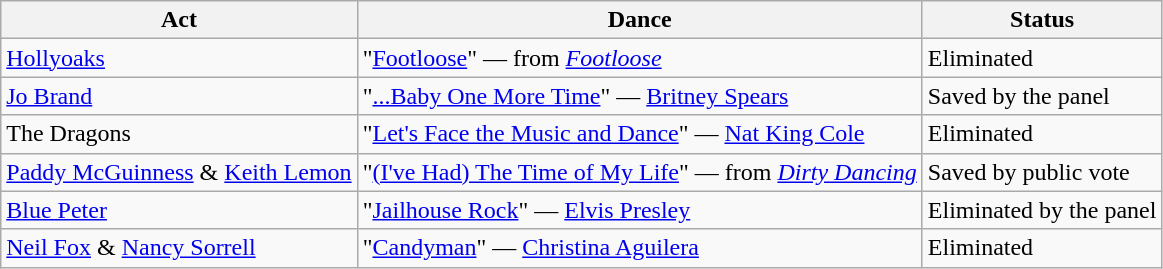<table class="wikitable">
<tr>
<th>Act</th>
<th>Dance</th>
<th>Status</th>
</tr>
<tr>
<td><a href='#'>Hollyoaks</a></td>
<td>"<a href='#'>Footloose</a>" — from <em><a href='#'>Footloose</a></em></td>
<td>Eliminated</td>
</tr>
<tr>
<td><a href='#'>Jo Brand</a></td>
<td>"<a href='#'>...Baby One More Time</a>" — <a href='#'>Britney Spears</a></td>
<td>Saved by the panel</td>
</tr>
<tr>
<td>The Dragons</td>
<td>"<a href='#'>Let's Face the Music and Dance</a>" — <a href='#'>Nat King Cole</a></td>
<td>Eliminated</td>
</tr>
<tr>
<td><a href='#'>Paddy McGuinness</a> &  <a href='#'>Keith Lemon</a></td>
<td>"<a href='#'>(I've Had) The Time of My Life</a>" — from <em><a href='#'>Dirty Dancing</a></em></td>
<td>Saved by public vote</td>
</tr>
<tr>
<td><a href='#'>Blue Peter</a></td>
<td>"<a href='#'>Jailhouse Rock</a>" — <a href='#'>Elvis Presley</a></td>
<td>Eliminated by the panel</td>
</tr>
<tr>
<td><a href='#'>Neil Fox</a> & <a href='#'>Nancy Sorrell</a></td>
<td>"<a href='#'>Candyman</a>" — <a href='#'>Christina Aguilera</a></td>
<td>Eliminated</td>
</tr>
</table>
